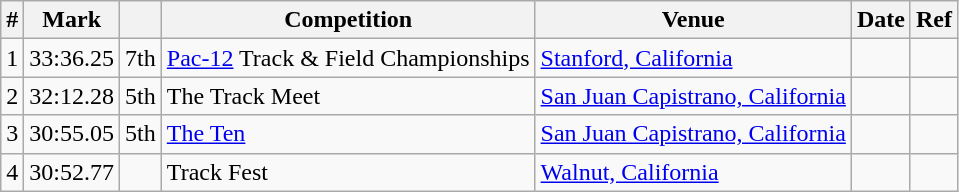<table class="wikitable sortable">
<tr>
<th>#</th>
<th>Mark</th>
<th class="unsortable"></th>
<th>Competition</th>
<th>Venue</th>
<th>Date</th>
<th>Ref</th>
</tr>
<tr>
<td align="center">1</td>
<td align="right">33:36.25</td>
<td>7th</td>
<td><a href='#'>Pac-12</a> Track & Field Championships</td>
<td><a href='#'>Stanford, California</a></td>
<td align="right"></td>
<td></td>
</tr>
<tr>
<td align="center">2</td>
<td align="right">32:12.28</td>
<td>5th </td>
<td>The Track Meet</td>
<td><a href='#'>San Juan Capistrano, California</a></td>
<td align="right"></td>
<td></td>
</tr>
<tr>
<td align="center">3</td>
<td align="right">30:55.05</td>
<td>5th</td>
<td><a href='#'>The Ten</a></td>
<td><a href='#'>San Juan Capistrano, California</a></td>
<td align="right"></td>
<td></td>
</tr>
<tr>
<td align="center">4</td>
<td align="right">30:52.77</td>
<td></td>
<td>Track Fest</td>
<td><a href='#'>Walnut, California</a></td>
<td align="right"></td>
<td></td>
</tr>
</table>
